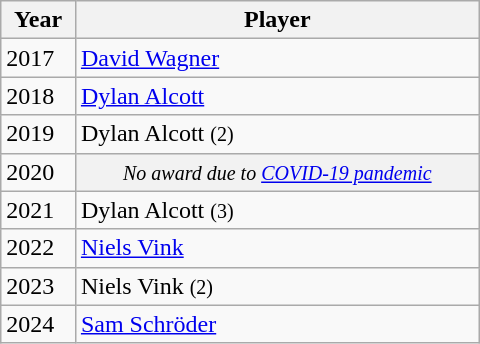<table class="wikitable" style="width: 320px;">
<tr>
<th>Year</th>
<th>Player</th>
</tr>
<tr>
<td>2017</td>
<td> <a href='#'>David Wagner</a></td>
</tr>
<tr>
<td>2018</td>
<td> <a href='#'>Dylan Alcott</a></td>
</tr>
<tr>
<td>2019</td>
<td> Dylan Alcott <small>(2)</small></td>
</tr>
<tr>
<td>2020</td>
<td style="background: #f2f2f2; text-align: center;"><em><small>No award due to <a href='#'>COVID-19 pandemic</a></small></em></td>
</tr>
<tr>
<td>2021</td>
<td> Dylan Alcott <small>(3)</small></td>
</tr>
<tr>
<td>2022</td>
<td> <a href='#'>Niels Vink</a></td>
</tr>
<tr>
<td>2023</td>
<td> Niels Vink <small>(2)</small></td>
</tr>
<tr>
<td>2024</td>
<td> <a href='#'>Sam Schröder</a></td>
</tr>
</table>
